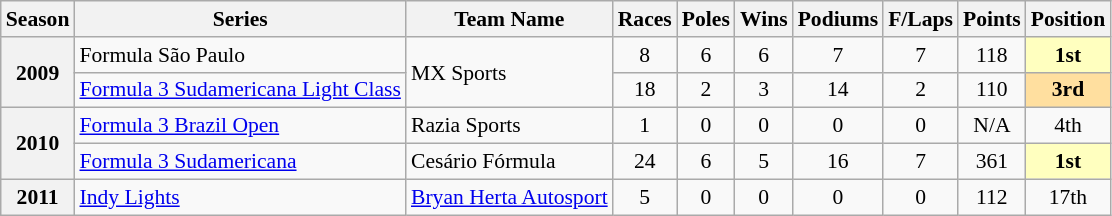<table class="wikitable" style="font-size: 90%; text-align:center">
<tr>
<th>Season</th>
<th>Series</th>
<th>Team Name</th>
<th>Races</th>
<th>Poles</th>
<th>Wins</th>
<th>Podiums</th>
<th>F/Laps</th>
<th>Points</th>
<th>Position</th>
</tr>
<tr>
<th rowspan=2>2009</th>
<td align=left>Formula São Paulo</td>
<td align=left rowspan=2>MX Sports</td>
<td>8</td>
<td>6</td>
<td>6</td>
<td>7</td>
<td>7</td>
<td>118</td>
<td style="background:#FFFFBF;"><strong>1st</strong></td>
</tr>
<tr>
<td align=left><a href='#'>Formula 3 Sudamericana Light Class</a></td>
<td>18</td>
<td>2</td>
<td>3</td>
<td>14</td>
<td>2</td>
<td>110</td>
<td style="background:#FFDF9F;"><strong>3rd</strong></td>
</tr>
<tr>
<th rowspan=2>2010</th>
<td align=left><a href='#'>Formula 3 Brazil Open</a></td>
<td align=left>Razia Sports</td>
<td>1</td>
<td>0</td>
<td>0</td>
<td>0</td>
<td>0</td>
<td>N/A</td>
<td>4th</td>
</tr>
<tr>
<td align=left><a href='#'>Formula 3 Sudamericana</a></td>
<td align=left>Cesário Fórmula</td>
<td>24</td>
<td>6</td>
<td>5</td>
<td>16</td>
<td>7</td>
<td>361</td>
<td style="background:#FFFFBF;"><strong>1st</strong></td>
</tr>
<tr>
<th>2011</th>
<td align=left><a href='#'>Indy Lights</a></td>
<td align=left><a href='#'>Bryan Herta Autosport</a></td>
<td>5</td>
<td>0</td>
<td>0</td>
<td>0</td>
<td>0</td>
<td>112</td>
<td>17th</td>
</tr>
</table>
